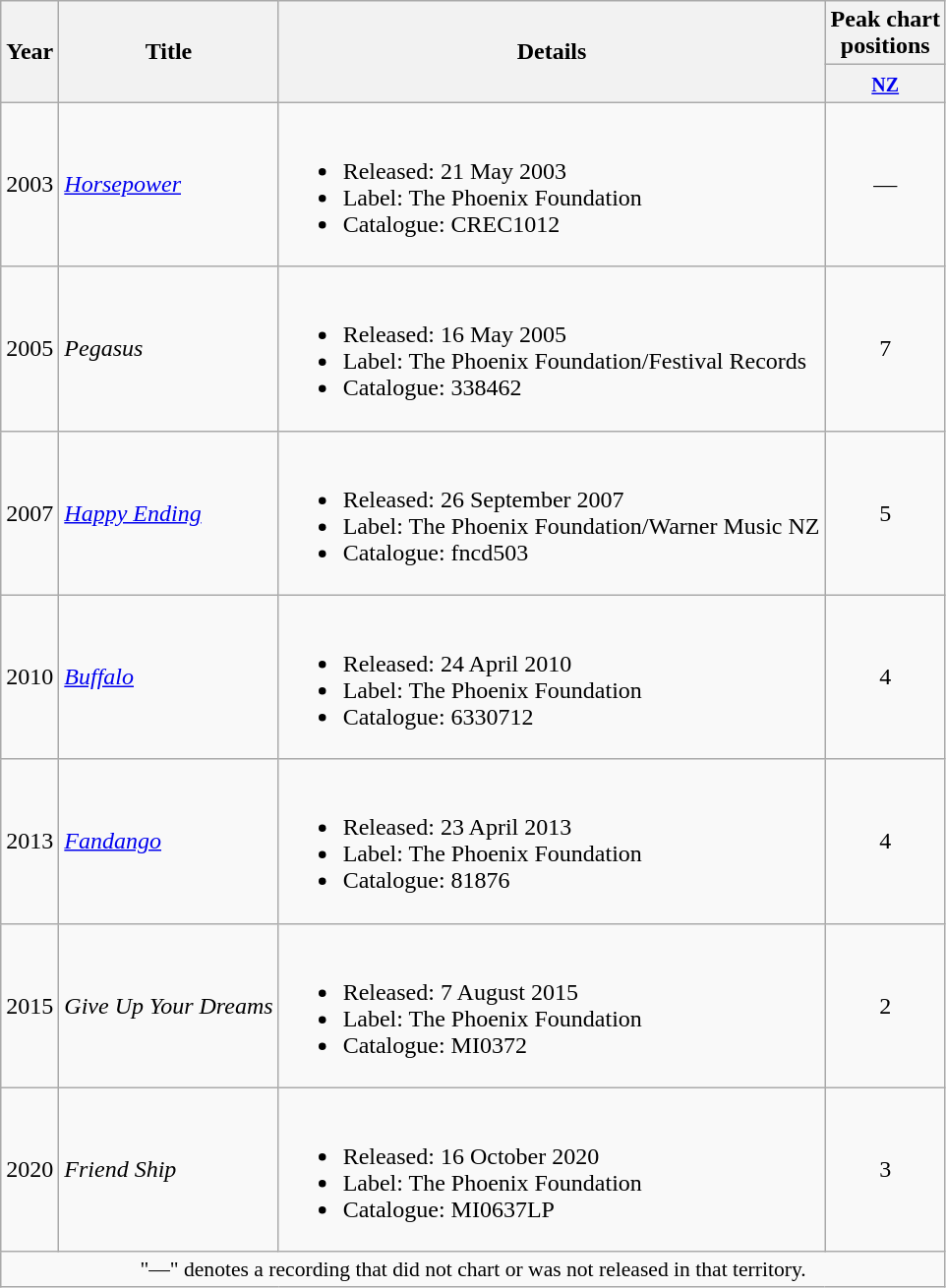<table class="wikitable plainrowheaders">
<tr>
<th rowspan="2">Year</th>
<th rowspan="2">Title</th>
<th rowspan="2">Details</th>
<th>Peak chart<br>positions</th>
</tr>
<tr>
<th><small><a href='#'>NZ</a></small><br></th>
</tr>
<tr>
<td>2003</td>
<td><em><a href='#'>Horsepower</a></em></td>
<td><br><ul><li>Released: 21 May 2003</li><li>Label: The Phoenix Foundation</li><li>Catalogue: CREC1012</li></ul></td>
<td align="center">—</td>
</tr>
<tr>
<td>2005</td>
<td><em>Pegasus</em></td>
<td><br><ul><li>Released: 16 May 2005</li><li>Label: The Phoenix Foundation/Festival Records</li><li>Catalogue: 338462</li></ul></td>
<td align="center">7<br></td>
</tr>
<tr>
<td>2007</td>
<td><em><a href='#'>Happy Ending</a></em></td>
<td><br><ul><li>Released: 26 September 2007</li><li>Label: The Phoenix Foundation/Warner Music NZ</li><li>Catalogue: fncd503</li></ul></td>
<td align="center">5</td>
</tr>
<tr>
<td>2010</td>
<td><em><a href='#'>Buffalo</a></em></td>
<td><br><ul><li>Released: 24 April 2010</li><li>Label: The Phoenix Foundation</li><li>Catalogue: 6330712</li></ul></td>
<td align="center">4</td>
</tr>
<tr>
<td>2013</td>
<td><em><a href='#'>Fandango</a></em></td>
<td><br><ul><li>Released: 23 April 2013</li><li>Label: The Phoenix Foundation</li><li>Catalogue: 81876</li></ul></td>
<td align="center">4</td>
</tr>
<tr>
<td>2015</td>
<td><em>Give Up Your Dreams</em></td>
<td><br><ul><li>Released: 7 August 2015</li><li>Label: The Phoenix Foundation</li><li>Catalogue: MI0372</li></ul></td>
<td align="center">2</td>
</tr>
<tr>
<td>2020</td>
<td><em>Friend Ship</em></td>
<td><br><ul><li>Released: 16 October 2020</li><li>Label: The Phoenix Foundation</li><li>Catalogue: MI0637LP</li></ul></td>
<td align="center">3<br></td>
</tr>
<tr>
<td colspan="4" style="font-size:90%" align="center">"—" denotes a recording that did not chart or was not released in that territory.</td>
</tr>
</table>
